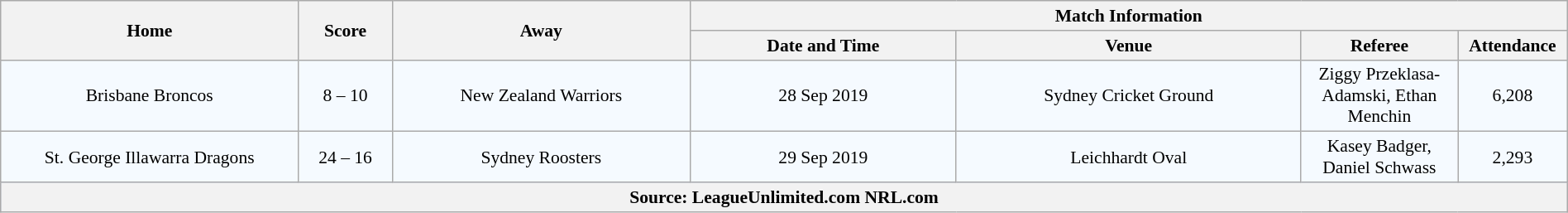<table class="wikitable" width="100%" style="border-collapse:collapse; font-size:90%; text-align:center;">
<tr>
<th rowspan="2" width="19%">Home</th>
<th rowspan="2" width="6%">Score</th>
<th rowspan="2" width="19%">Away</th>
<th colspan="4">Match Information</th>
</tr>
<tr bgcolor="#CCCCCC">
<th width="17%">Date and Time</th>
<th width="22%">Venue</th>
<th width="10%">Referee</th>
<th width="7%">Attendance</th>
</tr>
<tr bgcolor="#F5FAFF">
<td>Brisbane Broncos</td>
<td>8 – 10</td>
<td>New Zealand Warriors</td>
<td>28 Sep 2019</td>
<td>Sydney Cricket Ground</td>
<td>Ziggy Przeklasa-Adamski, Ethan Menchin</td>
<td>6,208</td>
</tr>
<tr bgcolor="#F5FAFF">
<td>St. George Illawarra Dragons</td>
<td>24 – 16</td>
<td>Sydney Roosters</td>
<td>29 Sep 2019</td>
<td>Leichhardt Oval</td>
<td>Kasey Badger, Daniel Schwass</td>
<td>2,293</td>
</tr>
<tr bgcolor="#C1D8FF">
<th colspan="7">Source: LeagueUnlimited.com NRL.com    </th>
</tr>
</table>
